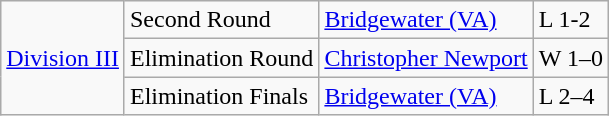<table class="wikitable">
<tr>
<td rowspan=5"><a href='#'>Division III</a></td>
<td>Second Round</td>
<td><a href='#'>Bridgewater (VA)</a></td>
<td>L 1-2</td>
</tr>
<tr>
<td>Elimination Round</td>
<td><a href='#'>Christopher Newport</a></td>
<td>W 1–0</td>
</tr>
<tr>
<td>Elimination Finals</td>
<td><a href='#'>Bridgewater (VA)</a></td>
<td>L 2–4</td>
</tr>
</table>
